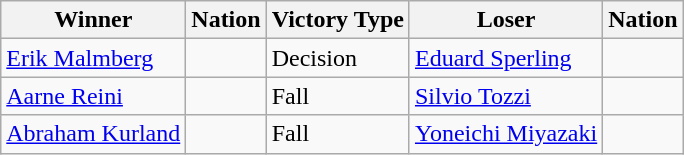<table class="wikitable sortable" style="text-align:left;">
<tr>
<th>Winner</th>
<th>Nation</th>
<th>Victory Type</th>
<th>Loser</th>
<th>Nation</th>
</tr>
<tr>
<td><a href='#'>Erik Malmberg</a></td>
<td></td>
<td>Decision</td>
<td><a href='#'>Eduard Sperling</a></td>
<td></td>
</tr>
<tr>
<td><a href='#'>Aarne Reini</a></td>
<td></td>
<td>Fall</td>
<td><a href='#'>Silvio Tozzi</a></td>
<td></td>
</tr>
<tr>
<td><a href='#'>Abraham Kurland</a></td>
<td></td>
<td>Fall</td>
<td><a href='#'>Yoneichi Miyazaki</a></td>
<td></td>
</tr>
</table>
